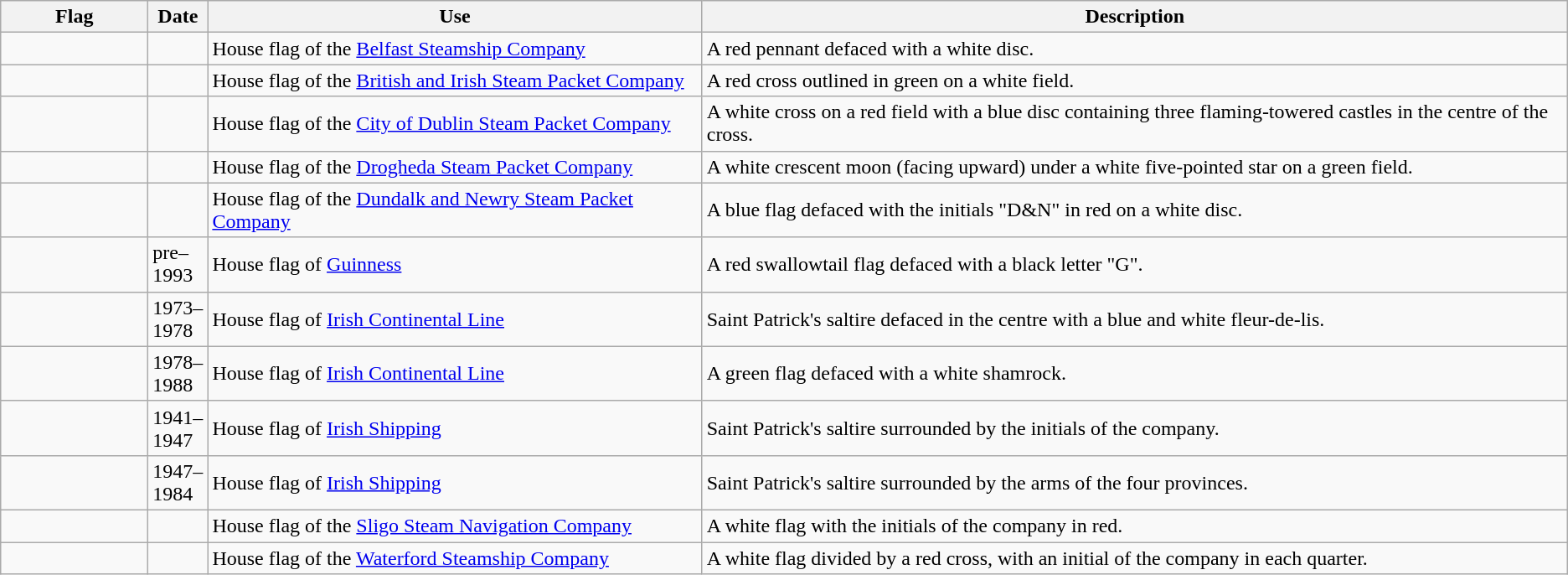<table class="wikitable">
<tr>
<th width=110>Flag</th>
<th width=30>Date</th>
<th>Use</th>
<th>Description</th>
</tr>
<tr>
<td></td>
<td></td>
<td>House flag of the <a href='#'>Belfast Steamship Company</a></td>
<td>A red pennant defaced with a white disc.</td>
</tr>
<tr>
<td></td>
<td></td>
<td>House flag of the <a href='#'>British and Irish Steam Packet Company</a></td>
<td>A red cross outlined in green on a white field.</td>
</tr>
<tr>
<td></td>
<td></td>
<td>House flag of the <a href='#'>City of Dublin Steam Packet Company</a></td>
<td>A white cross on a red field with a blue disc containing three flaming-towered castles in the centre of the cross.</td>
</tr>
<tr>
<td></td>
<td></td>
<td>House flag of the <a href='#'>Drogheda Steam Packet Company</a></td>
<td>A white crescent moon (facing upward) under a white five-pointed star on a green field.</td>
</tr>
<tr>
<td></td>
<td></td>
<td>House flag of the <a href='#'>Dundalk and Newry Steam Packet Company</a></td>
<td>A blue flag defaced with the initials "D&N" in red on a white disc.</td>
</tr>
<tr>
<td></td>
<td>pre–1993</td>
<td>House flag of <a href='#'>Guinness</a></td>
<td>A red swallowtail flag defaced with a black letter "G".</td>
</tr>
<tr>
<td></td>
<td>1973–1978</td>
<td>House flag of <a href='#'>Irish Continental Line</a></td>
<td>Saint Patrick's saltire defaced in the centre with a blue and white fleur-de-lis.</td>
</tr>
<tr>
<td></td>
<td>1978–1988</td>
<td>House flag of <a href='#'>Irish Continental Line</a></td>
<td>A green flag defaced with a white shamrock.</td>
</tr>
<tr>
<td></td>
<td>1941–1947</td>
<td>House flag of <a href='#'>Irish Shipping</a></td>
<td>Saint Patrick's saltire surrounded by the initials of the company.</td>
</tr>
<tr>
<td></td>
<td>1947–1984</td>
<td>House flag of <a href='#'>Irish Shipping</a></td>
<td>Saint Patrick's saltire surrounded by the arms of the four provinces.</td>
</tr>
<tr>
<td></td>
<td></td>
<td>House flag of the <a href='#'>Sligo Steam Navigation Company</a></td>
<td>A white flag with the initials of the company in red.</td>
</tr>
<tr>
<td></td>
<td></td>
<td>House flag of the <a href='#'>Waterford Steamship Company</a></td>
<td>A white flag divided by a red cross, with an initial of the company in each quarter.</td>
</tr>
</table>
